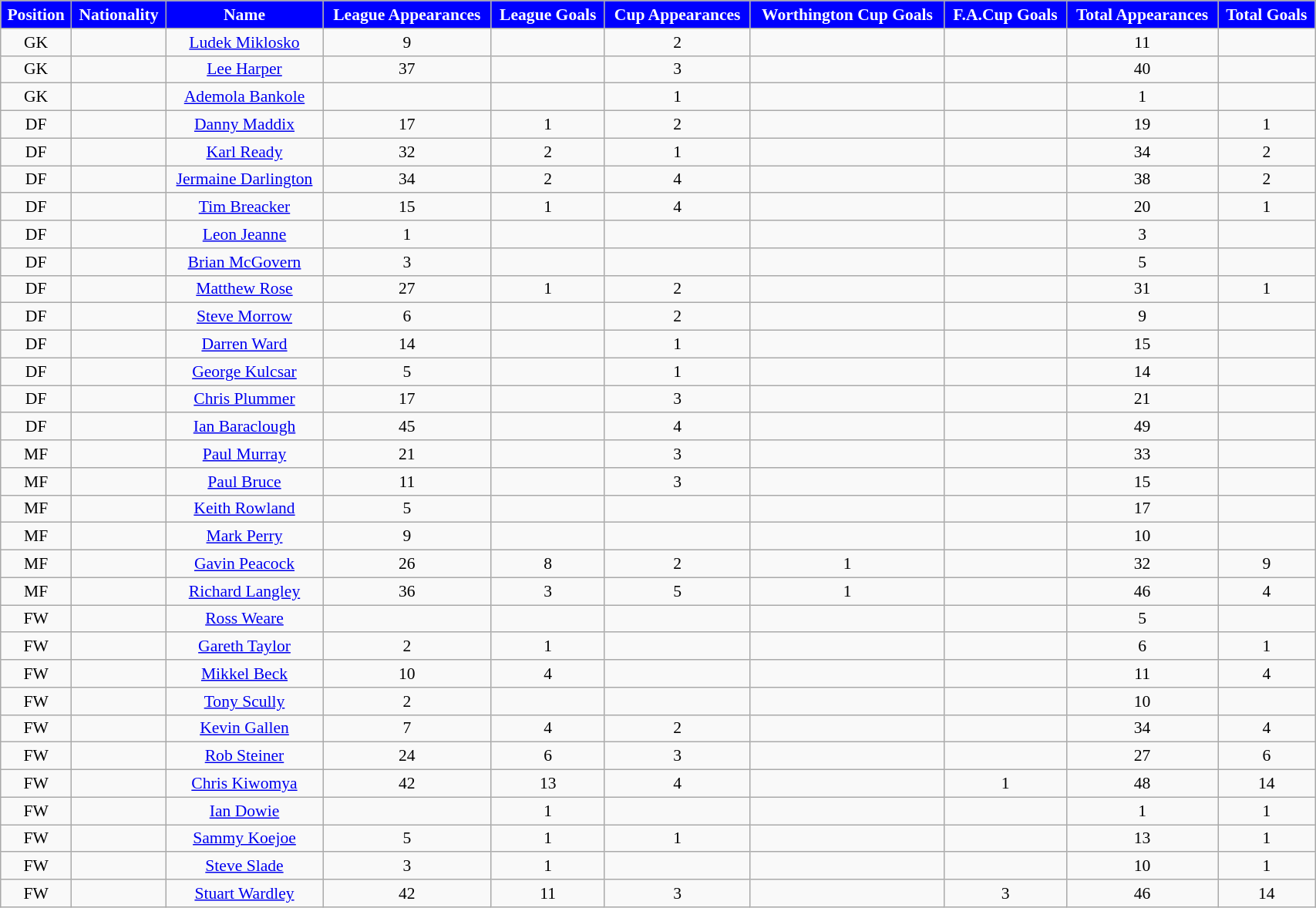<table class="wikitable" style="text-align:center; font-size:90%; width:90%;">
<tr>
<th style="background:#0000FF; color:#FFFFFF; text-align:center;">Position</th>
<th style="background:#0000FF; color:#FFFFFF; text-align:center;">Nationality</th>
<th style="background:#0000FF; color:#FFFFFF; text-align:center;"><strong>Name</strong></th>
<th style="background:#0000FF; color:#FFFFFF; text-align:center;">League Appearances</th>
<th style="background:#0000FF; color:#FFFFFF; text-align:center;">League Goals</th>
<th style="background:#0000FF; color:#FFFFFF; text-align:center;">Cup Appearances</th>
<th style="background:#0000FF; color:#FFFFFF; text-align:center;">Worthington Cup Goals</th>
<th style="background:#0000FF; color:#FFFFFF; text-align:center;">F.A.Cup Goals</th>
<th style="background:#0000FF; color:#FFFFFF; text-align:center;">Total Appearances</th>
<th style="background:#0000FF; color:#FFFFFF; text-align:center;">Total Goals</th>
</tr>
<tr>
<td>GK</td>
<td></td>
<td><a href='#'>Ludek Miklosko</a></td>
<td>9</td>
<td></td>
<td>2</td>
<td></td>
<td></td>
<td>11</td>
<td></td>
</tr>
<tr>
<td>GK</td>
<td></td>
<td><a href='#'>Lee Harper</a></td>
<td>37</td>
<td></td>
<td>3</td>
<td></td>
<td></td>
<td>40</td>
<td></td>
</tr>
<tr>
<td>GK</td>
<td></td>
<td><a href='#'>Ademola Bankole</a></td>
<td></td>
<td></td>
<td>1</td>
<td></td>
<td></td>
<td>1</td>
<td></td>
</tr>
<tr>
<td>DF</td>
<td></td>
<td><a href='#'>Danny Maddix</a></td>
<td>17</td>
<td>1</td>
<td>2</td>
<td></td>
<td></td>
<td>19</td>
<td>1</td>
</tr>
<tr>
<td>DF</td>
<td></td>
<td><a href='#'>Karl Ready</a></td>
<td>32</td>
<td>2</td>
<td>1</td>
<td></td>
<td></td>
<td>34</td>
<td>2</td>
</tr>
<tr>
<td>DF</td>
<td></td>
<td><a href='#'>Jermaine Darlington</a></td>
<td>34</td>
<td>2</td>
<td>4</td>
<td></td>
<td></td>
<td>38</td>
<td>2</td>
</tr>
<tr>
<td>DF</td>
<td></td>
<td><a href='#'>Tim Breacker</a></td>
<td>15</td>
<td>1</td>
<td>4</td>
<td></td>
<td></td>
<td>20</td>
<td>1</td>
</tr>
<tr>
<td>DF</td>
<td></td>
<td><a href='#'>Leon Jeanne</a></td>
<td>1</td>
<td></td>
<td></td>
<td></td>
<td></td>
<td>3</td>
<td></td>
</tr>
<tr>
<td>DF</td>
<td></td>
<td><a href='#'>Brian McGovern</a></td>
<td>3</td>
<td></td>
<td></td>
<td></td>
<td></td>
<td>5</td>
<td></td>
</tr>
<tr>
<td>DF</td>
<td></td>
<td><a href='#'>Matthew Rose</a></td>
<td>27</td>
<td>1</td>
<td>2</td>
<td></td>
<td></td>
<td>31</td>
<td>1</td>
</tr>
<tr>
<td>DF</td>
<td></td>
<td><a href='#'>Steve Morrow</a></td>
<td>6</td>
<td></td>
<td>2</td>
<td></td>
<td></td>
<td>9</td>
<td></td>
</tr>
<tr>
<td>DF</td>
<td></td>
<td><a href='#'>Darren Ward</a></td>
<td>14</td>
<td></td>
<td>1</td>
<td></td>
<td></td>
<td>15</td>
<td></td>
</tr>
<tr>
<td>DF</td>
<td></td>
<td><a href='#'>George Kulcsar</a></td>
<td>5</td>
<td></td>
<td>1</td>
<td></td>
<td></td>
<td>14</td>
<td></td>
</tr>
<tr>
<td>DF</td>
<td></td>
<td><a href='#'>Chris Plummer</a></td>
<td>17</td>
<td></td>
<td>3</td>
<td></td>
<td></td>
<td>21</td>
<td></td>
</tr>
<tr>
<td>DF</td>
<td></td>
<td><a href='#'>Ian Baraclough</a></td>
<td>45</td>
<td></td>
<td>4</td>
<td></td>
<td></td>
<td>49</td>
<td></td>
</tr>
<tr>
<td>MF</td>
<td></td>
<td><a href='#'>Paul Murray</a></td>
<td>21</td>
<td></td>
<td>3</td>
<td></td>
<td></td>
<td>33</td>
<td></td>
</tr>
<tr>
<td>MF</td>
<td></td>
<td><a href='#'>Paul Bruce</a></td>
<td>11</td>
<td></td>
<td>3</td>
<td></td>
<td></td>
<td>15</td>
<td></td>
</tr>
<tr>
<td>MF</td>
<td></td>
<td><a href='#'>Keith Rowland</a></td>
<td>5</td>
<td></td>
<td></td>
<td></td>
<td></td>
<td>17</td>
<td></td>
</tr>
<tr>
<td>MF</td>
<td></td>
<td><a href='#'>Mark Perry</a></td>
<td>9</td>
<td></td>
<td></td>
<td></td>
<td></td>
<td>10</td>
<td></td>
</tr>
<tr>
<td>MF</td>
<td></td>
<td><a href='#'>Gavin Peacock</a></td>
<td>26</td>
<td>8</td>
<td>2</td>
<td>1</td>
<td></td>
<td>32</td>
<td>9</td>
</tr>
<tr>
<td>MF</td>
<td></td>
<td><a href='#'>Richard Langley</a></td>
<td>36</td>
<td>3</td>
<td>5</td>
<td>1</td>
<td></td>
<td>46</td>
<td>4</td>
</tr>
<tr>
<td>FW</td>
<td></td>
<td><a href='#'>Ross Weare</a></td>
<td></td>
<td></td>
<td></td>
<td></td>
<td></td>
<td>5</td>
<td></td>
</tr>
<tr>
<td>FW</td>
<td></td>
<td><a href='#'>Gareth Taylor</a></td>
<td>2</td>
<td>1</td>
<td></td>
<td></td>
<td></td>
<td>6</td>
<td>1</td>
</tr>
<tr>
<td>FW</td>
<td></td>
<td><a href='#'>Mikkel Beck</a></td>
<td>10</td>
<td>4</td>
<td></td>
<td></td>
<td></td>
<td>11</td>
<td>4</td>
</tr>
<tr>
<td>FW</td>
<td></td>
<td><a href='#'>Tony Scully</a></td>
<td>2</td>
<td></td>
<td></td>
<td></td>
<td></td>
<td>10</td>
<td></td>
</tr>
<tr>
<td>FW</td>
<td></td>
<td><a href='#'>Kevin Gallen</a></td>
<td>7</td>
<td>4</td>
<td>2</td>
<td></td>
<td></td>
<td>34</td>
<td>4</td>
</tr>
<tr>
<td>FW</td>
<td></td>
<td><a href='#'>Rob Steiner</a></td>
<td>24</td>
<td>6</td>
<td>3</td>
<td></td>
<td></td>
<td>27</td>
<td>6</td>
</tr>
<tr>
<td>FW</td>
<td></td>
<td><a href='#'>Chris Kiwomya</a></td>
<td>42</td>
<td>13</td>
<td>4</td>
<td></td>
<td>1</td>
<td>48</td>
<td>14</td>
</tr>
<tr>
<td>FW</td>
<td></td>
<td><a href='#'>Ian Dowie</a></td>
<td></td>
<td>1</td>
<td></td>
<td></td>
<td></td>
<td>1</td>
<td>1</td>
</tr>
<tr>
<td>FW</td>
<td></td>
<td><a href='#'>Sammy Koejoe</a></td>
<td>5</td>
<td>1</td>
<td>1</td>
<td></td>
<td></td>
<td>13</td>
<td>1</td>
</tr>
<tr>
<td>FW</td>
<td></td>
<td><a href='#'>Steve Slade</a></td>
<td>3</td>
<td>1</td>
<td></td>
<td></td>
<td></td>
<td>10</td>
<td>1</td>
</tr>
<tr>
<td>FW</td>
<td></td>
<td><a href='#'>Stuart Wardley</a></td>
<td>42</td>
<td>11</td>
<td>3</td>
<td></td>
<td>3</td>
<td>46</td>
<td>14</td>
</tr>
</table>
